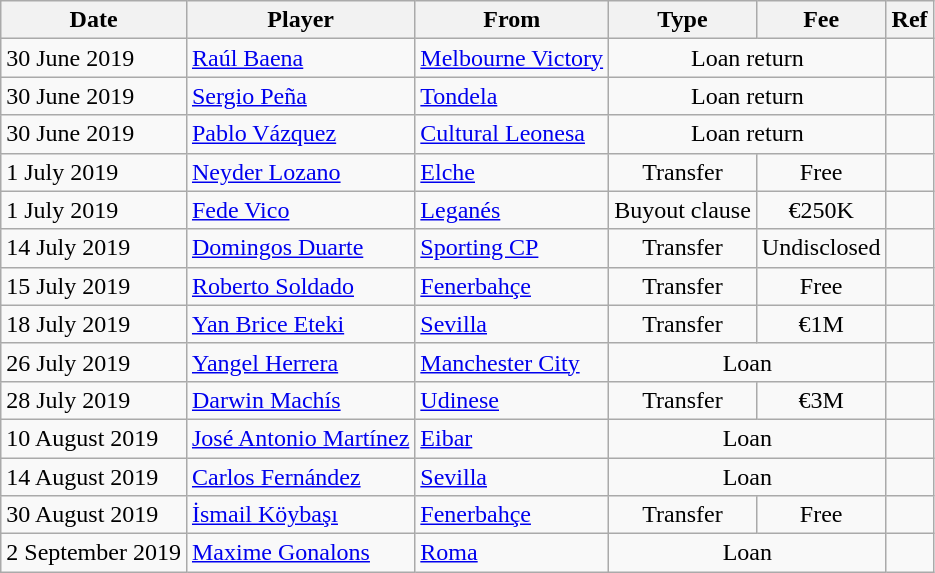<table class="wikitable">
<tr>
<th>Date</th>
<th>Player</th>
<th>From</th>
<th>Type</th>
<th>Fee</th>
<th>Ref</th>
</tr>
<tr>
<td>30 June 2019</td>
<td> <a href='#'>Raúl Baena</a></td>
<td> <a href='#'>Melbourne Victory</a></td>
<td style="text-align:center;" colspan="2">Loan return</td>
<td align=center></td>
</tr>
<tr>
<td>30 June 2019</td>
<td> <a href='#'>Sergio Peña</a></td>
<td> <a href='#'>Tondela</a></td>
<td style="text-align:center;" colspan="2">Loan return</td>
<td align=center></td>
</tr>
<tr>
<td>30 June 2019</td>
<td> <a href='#'>Pablo Vázquez</a></td>
<td><a href='#'>Cultural Leonesa</a></td>
<td style="text-align:center;" colspan="2">Loan return</td>
<td align=center></td>
</tr>
<tr>
<td>1 July 2019</td>
<td> <a href='#'>Neyder Lozano</a></td>
<td><a href='#'>Elche</a></td>
<td align=center>Transfer</td>
<td align=center>Free</td>
<td align=center></td>
</tr>
<tr>
<td>1 July 2019</td>
<td> <a href='#'>Fede Vico</a></td>
<td><a href='#'>Leganés</a></td>
<td align=center>Buyout clause</td>
<td align=center>€250K</td>
<td align=center></td>
</tr>
<tr>
<td>14 July 2019</td>
<td> <a href='#'>Domingos Duarte</a></td>
<td> <a href='#'>Sporting CP</a></td>
<td align=center>Transfer</td>
<td align=center>Undisclosed</td>
<td align=center></td>
</tr>
<tr>
<td>15 July 2019</td>
<td> <a href='#'>Roberto Soldado</a></td>
<td> <a href='#'>Fenerbahçe</a></td>
<td align=center>Transfer</td>
<td align=center>Free</td>
<td align=center></td>
</tr>
<tr>
<td>18 July 2019</td>
<td> <a href='#'>Yan Brice Eteki</a></td>
<td><a href='#'>Sevilla</a></td>
<td align=center>Transfer</td>
<td align=center>€1M</td>
<td></td>
</tr>
<tr>
<td>26 July 2019</td>
<td> <a href='#'>Yangel Herrera</a></td>
<td> <a href='#'>Manchester City</a></td>
<td style="text-align:center;" colspan="2">Loan</td>
<td align=center></td>
</tr>
<tr>
<td>28 July 2019</td>
<td> <a href='#'>Darwin Machís</a></td>
<td> <a href='#'>Udinese</a></td>
<td align=center>Transfer</td>
<td align=center>€3M</td>
<td></td>
</tr>
<tr>
<td>10 August 2019</td>
<td> <a href='#'>José Antonio Martínez</a></td>
<td><a href='#'>Eibar</a></td>
<td style="text-align:center;" colspan="2">Loan</td>
<td align=center></td>
</tr>
<tr>
<td>14 August 2019</td>
<td> <a href='#'>Carlos Fernández</a></td>
<td><a href='#'>Sevilla</a></td>
<td style="text-align:center;" colspan="2">Loan</td>
<td align=center></td>
</tr>
<tr>
<td>30 August 2019</td>
<td> <a href='#'>İsmail Köybaşı</a></td>
<td> <a href='#'>Fenerbahçe</a></td>
<td align=center>Transfer</td>
<td align=center>Free</td>
<td align=center></td>
</tr>
<tr>
<td>2 September 2019</td>
<td> <a href='#'>Maxime Gonalons</a></td>
<td> <a href='#'>Roma</a></td>
<td style="text-align:center;" colspan="2">Loan</td>
<td align=center></td>
</tr>
</table>
